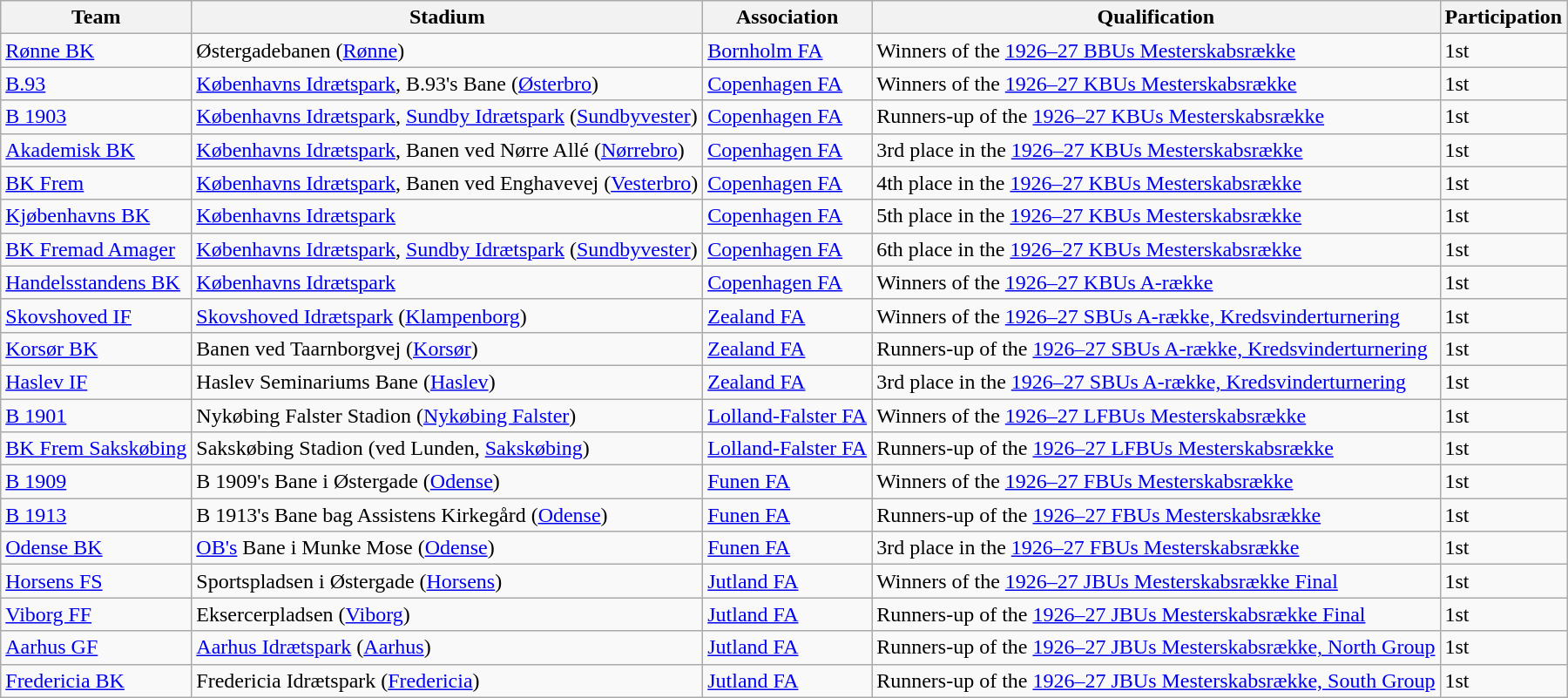<table class="wikitable">
<tr>
<th>Team</th>
<th>Stadium</th>
<th>Association</th>
<th>Qualification</th>
<th>Participation</th>
</tr>
<tr>
<td><a href='#'>Rønne BK</a></td>
<td>Østergadebanen (<a href='#'>Rønne</a>)</td>
<td><a href='#'>Bornholm FA</a></td>
<td>Winners of the <a href='#'>1926–27 BBUs Mesterskabsrække</a></td>
<td>1st</td>
</tr>
<tr>
<td><a href='#'>B.93</a></td>
<td><a href='#'>Københavns Idrætspark</a>, B.93's Bane (<a href='#'>Østerbro</a>)</td>
<td><a href='#'>Copenhagen FA</a></td>
<td>Winners of the <a href='#'>1926–27 KBUs Mesterskabsrække</a></td>
<td>1st</td>
</tr>
<tr>
<td><a href='#'>B 1903</a></td>
<td><a href='#'>Københavns Idrætspark</a>, <a href='#'>Sundby Idrætspark</a> (<a href='#'>Sundbyvester</a>)</td>
<td><a href='#'>Copenhagen FA</a></td>
<td>Runners-up of the <a href='#'>1926–27 KBUs Mesterskabsrække</a></td>
<td>1st</td>
</tr>
<tr>
<td><a href='#'>Akademisk BK</a></td>
<td><a href='#'>Københavns Idrætspark</a>, Banen ved Nørre Allé (<a href='#'>Nørrebro</a>)</td>
<td><a href='#'>Copenhagen FA</a></td>
<td>3rd place in the <a href='#'>1926–27 KBUs Mesterskabsrække</a></td>
<td>1st</td>
</tr>
<tr>
<td><a href='#'>BK Frem</a></td>
<td><a href='#'>Københavns Idrætspark</a>, Banen ved Enghavevej (<a href='#'>Vesterbro</a>)</td>
<td><a href='#'>Copenhagen FA</a></td>
<td>4th place in the <a href='#'>1926–27 KBUs Mesterskabsrække</a></td>
<td>1st</td>
</tr>
<tr>
<td><a href='#'>Kjøbenhavns BK</a></td>
<td><a href='#'>Københavns Idrætspark</a></td>
<td><a href='#'>Copenhagen FA</a></td>
<td>5th place in the <a href='#'>1926–27 KBUs Mesterskabsrække</a></td>
<td>1st</td>
</tr>
<tr>
<td><a href='#'>BK Fremad Amager</a></td>
<td><a href='#'>Københavns Idrætspark</a>, <a href='#'>Sundby Idrætspark</a> (<a href='#'>Sundbyvester</a>)</td>
<td><a href='#'>Copenhagen FA</a></td>
<td>6th place in the <a href='#'>1926–27 KBUs Mesterskabsrække</a></td>
<td>1st</td>
</tr>
<tr>
<td><a href='#'>Handelsstandens BK</a></td>
<td><a href='#'>Københavns Idrætspark</a></td>
<td><a href='#'>Copenhagen FA</a></td>
<td>Winners of the <a href='#'>1926–27 KBUs A-række</a></td>
<td>1st</td>
</tr>
<tr>
<td><a href='#'>Skovshoved IF</a></td>
<td><a href='#'>Skovshoved Idrætspark</a> (<a href='#'>Klampenborg</a>)</td>
<td><a href='#'>Zealand FA</a></td>
<td>Winners of the <a href='#'>1926–27 SBUs A-række, Kredsvinderturnering</a></td>
<td>1st</td>
</tr>
<tr>
<td><a href='#'>Korsør BK</a></td>
<td>Banen ved Taarnborgvej (<a href='#'>Korsør</a>)</td>
<td><a href='#'>Zealand FA</a></td>
<td>Runners-up of the <a href='#'>1926–27 SBUs A-række, Kredsvinderturnering</a></td>
<td>1st</td>
</tr>
<tr>
<td><a href='#'>Haslev IF</a></td>
<td>Haslev Seminariums Bane (<a href='#'>Haslev</a>)</td>
<td><a href='#'>Zealand FA</a></td>
<td>3rd place in the <a href='#'>1926–27 SBUs A-række, Kredsvinderturnering</a></td>
<td>1st</td>
</tr>
<tr>
<td><a href='#'>B 1901</a></td>
<td>Nykøbing Falster Stadion (<a href='#'>Nykøbing Falster</a>)</td>
<td><a href='#'>Lolland-Falster FA</a></td>
<td>Winners of the <a href='#'>1926–27 LFBUs Mesterskabsrække</a></td>
<td>1st</td>
</tr>
<tr>
<td><a href='#'>BK Frem Sakskøbing</a></td>
<td>Sakskøbing Stadion (ved Lunden, <a href='#'>Sakskøbing</a>)</td>
<td><a href='#'>Lolland-Falster FA</a></td>
<td>Runners-up of the <a href='#'>1926–27 LFBUs Mesterskabsrække</a></td>
<td>1st</td>
</tr>
<tr>
<td><a href='#'>B 1909</a></td>
<td>B 1909's Bane i Østergade (<a href='#'>Odense</a>)</td>
<td><a href='#'>Funen FA</a></td>
<td>Winners of the <a href='#'>1926–27 FBUs Mesterskabsrække</a></td>
<td>1st</td>
</tr>
<tr>
<td><a href='#'>B 1913</a></td>
<td>B 1913's Bane bag Assistens Kirkegård (<a href='#'>Odense</a>)</td>
<td><a href='#'>Funen FA</a></td>
<td>Runners-up of the <a href='#'>1926–27 FBUs Mesterskabsrække</a></td>
<td>1st</td>
</tr>
<tr>
<td><a href='#'>Odense BK</a></td>
<td><a href='#'>OB's</a> Bane i Munke Mose (<a href='#'>Odense</a>)</td>
<td><a href='#'>Funen FA</a></td>
<td>3rd place in the <a href='#'>1926–27 FBUs Mesterskabsrække</a></td>
<td>1st</td>
</tr>
<tr>
<td><a href='#'>Horsens FS</a></td>
<td>Sportspladsen i Østergade (<a href='#'>Horsens</a>)</td>
<td><a href='#'>Jutland FA</a></td>
<td>Winners of the <a href='#'>1926–27 JBUs Mesterskabsrække Final</a></td>
<td>1st</td>
</tr>
<tr>
<td><a href='#'>Viborg FF</a></td>
<td>Eksercerpladsen (<a href='#'>Viborg</a>)</td>
<td><a href='#'>Jutland FA</a></td>
<td>Runners-up of the <a href='#'>1926–27 JBUs Mesterskabsrække Final</a></td>
<td>1st</td>
</tr>
<tr>
<td><a href='#'>Aarhus GF</a></td>
<td><a href='#'>Aarhus Idrætspark</a> (<a href='#'>Aarhus</a>)</td>
<td><a href='#'>Jutland FA</a></td>
<td>Runners-up of the <a href='#'>1926–27 JBUs Mesterskabsrække, North Group</a></td>
<td>1st</td>
</tr>
<tr>
<td><a href='#'>Fredericia BK</a></td>
<td>Fredericia Idrætspark (<a href='#'>Fredericia</a>)</td>
<td><a href='#'>Jutland FA</a></td>
<td>Runners-up of the <a href='#'>1926–27 JBUs Mesterskabsrække, South Group</a></td>
<td>1st</td>
</tr>
</table>
